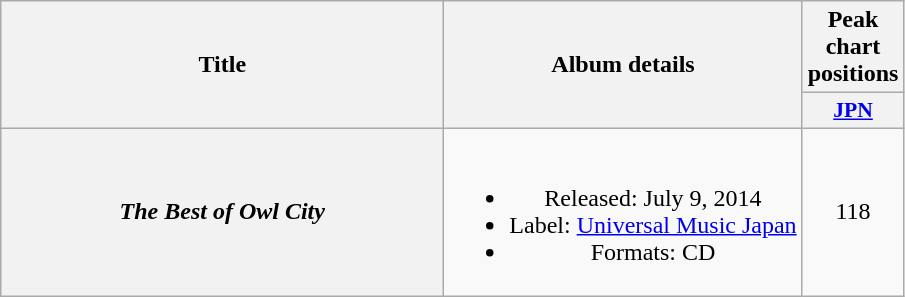<table class="wikitable plainrowheaders" style="text-align:center;" border="1">
<tr>
<th scope="col" style="width:18em;" rowspan="2">Title</th>
<th scope="col" rowspan="2">Album details</th>
<th scope="col">Peak chart positions</th>
</tr>
<tr>
<th scope="col" style="width:3em;font-size:90%;"><a href='#'>JPN</a><br></th>
</tr>
<tr>
<th scope="row"><em>The Best of Owl City</em></th>
<td><br><ul><li>Released: July 9, 2014</li><li>Label: <a href='#'>Universal Music Japan</a></li><li>Formats: CD</li></ul></td>
<td>118</td>
</tr>
</table>
